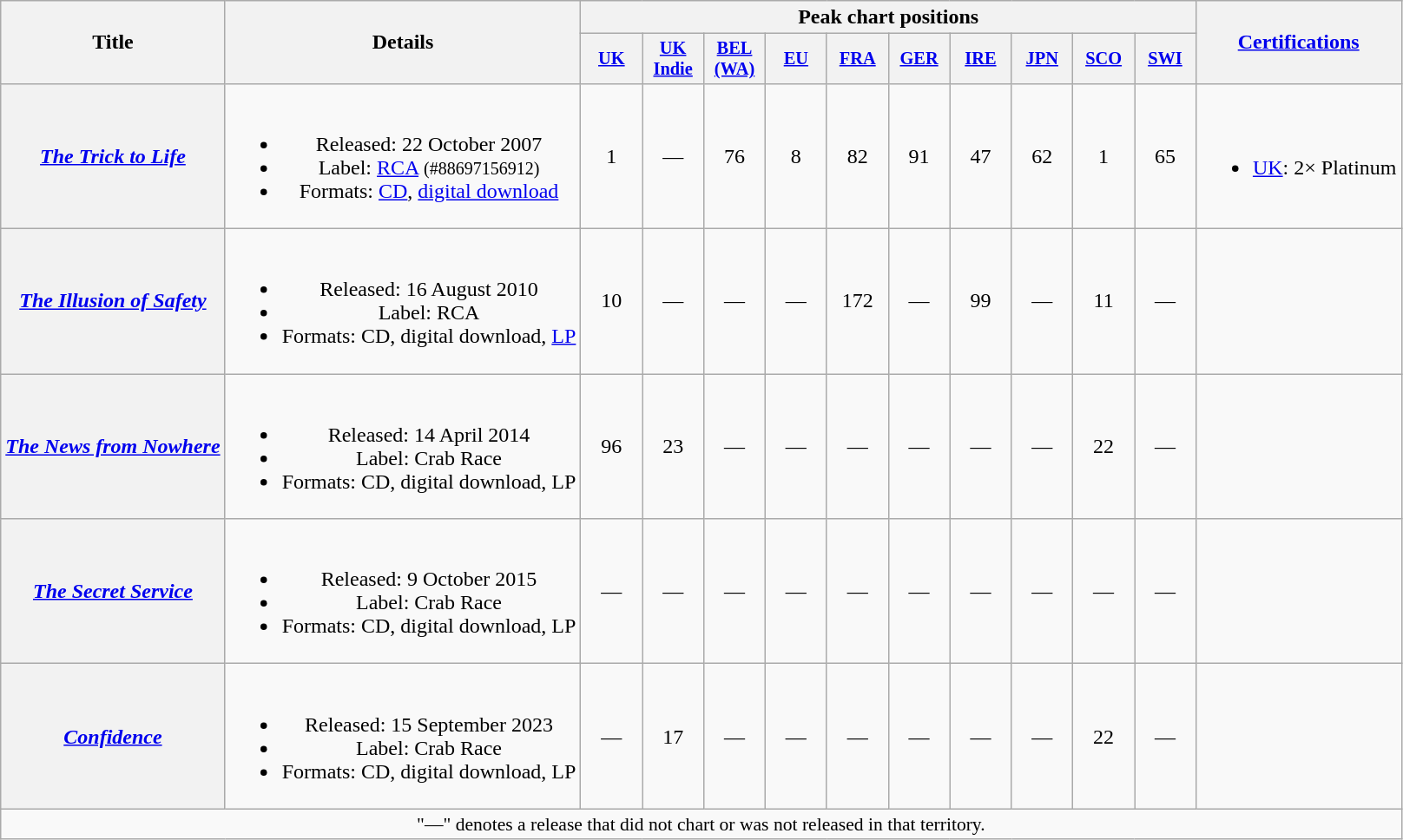<table class="wikitable plainrowheaders" style="text-align:center;">
<tr>
<th scope="col" rowspan="2">Title</th>
<th scope="col" rowspan="2">Details</th>
<th scope="col" colspan="10">Peak chart positions</th>
<th scope="col" rowspan="2"><a href='#'>Certifications</a></th>
</tr>
<tr>
<th scope="col" style="width:3em;font-size:85%;"><a href='#'>UK</a><br></th>
<th scope="col" style="width:3em;font-size:85%;"><a href='#'>UK<br>Indie</a><br></th>
<th scope="col" style="width:3em;font-size:85%;"><a href='#'>BEL<br>(WA)</a><br></th>
<th scope="col" style="width:3em;font-size:85%;"><a href='#'>EU</a><br></th>
<th scope="col" style="width:3em;font-size:85%;"><a href='#'>FRA</a><br></th>
<th scope="col" style="width:3em;font-size:85%;"><a href='#'>GER</a><br></th>
<th scope="col" style="width:3em;font-size:85%;"><a href='#'>IRE</a><br></th>
<th scope="col" style="width:3em;font-size:85%;"><a href='#'>JPN</a><br></th>
<th scope="col" style="width:3em;font-size:85%;"><a href='#'>SCO</a><br></th>
<th scope="col" style="width:3em;font-size:85%;"><a href='#'>SWI</a><br></th>
</tr>
<tr>
<th scope="row"><em><a href='#'>The Trick to Life</a></em></th>
<td><br><ul><li>Released: 22 October 2007</li><li>Label: <a href='#'>RCA</a> <small>(#88697156912)</small></li><li>Formats: <a href='#'>CD</a>, <a href='#'>digital download</a></li></ul></td>
<td>1</td>
<td>—</td>
<td>76</td>
<td>8</td>
<td>82</td>
<td>91</td>
<td>47</td>
<td>62</td>
<td>1</td>
<td>65</td>
<td><br><ul><li><a href='#'>UK</a>: 2× Platinum</li></ul></td>
</tr>
<tr>
<th scope="row"><em><a href='#'>The Illusion of Safety</a></em></th>
<td><br><ul><li>Released: 16 August 2010</li><li>Label: RCA</li><li>Formats: CD, digital download, <a href='#'>LP</a></li></ul></td>
<td>10</td>
<td>—</td>
<td>—</td>
<td>—</td>
<td>172</td>
<td>—</td>
<td>99</td>
<td>—</td>
<td>11</td>
<td>—</td>
<td></td>
</tr>
<tr>
<th scope="row"><em><a href='#'>The News from Nowhere</a></em></th>
<td><br><ul><li>Released: 14 April 2014</li><li>Label: Crab Race</li><li>Formats: CD, digital download, LP</li></ul></td>
<td>96</td>
<td>23</td>
<td>—</td>
<td>—</td>
<td>—</td>
<td>—</td>
<td>—</td>
<td>—</td>
<td>22</td>
<td>—</td>
<td></td>
</tr>
<tr>
<th scope="row"><em><a href='#'>The Secret Service</a></em></th>
<td><br><ul><li>Released: 9 October 2015</li><li>Label: Crab Race</li><li>Formats: CD, digital download, LP</li></ul></td>
<td>—</td>
<td>—</td>
<td>—</td>
<td>—</td>
<td>—</td>
<td>—</td>
<td>—</td>
<td>—</td>
<td>—</td>
<td>—</td>
<td></td>
</tr>
<tr>
<th scope="row"><em><a href='#'>Confidence</a></em></th>
<td><br><ul><li>Released: 15 September 2023</li><li>Label: Crab Race</li><li>Formats: CD, digital download, LP</li></ul></td>
<td>—</td>
<td>17</td>
<td>—</td>
<td>—</td>
<td>—</td>
<td>—</td>
<td>—</td>
<td>—</td>
<td>22</td>
<td>—</td>
<td></td>
</tr>
<tr>
<td colspan="13" style="font-size:90%">"—" denotes a release that did not chart or was not released in that territory.</td>
</tr>
</table>
